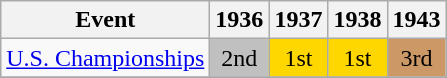<table class="wikitable">
<tr>
<th>Event</th>
<th>1936</th>
<th>1937</th>
<th>1938</th>
<th>1943</th>
</tr>
<tr>
<td><a href='#'>U.S. Championships</a></td>
<td align="center" bgcolor="silver">2nd</td>
<td align="center" bgcolor="gold">1st</td>
<td align="center" bgcolor="gold">1st</td>
<td align="center" bgcolor="cc9966">3rd</td>
</tr>
<tr>
</tr>
</table>
